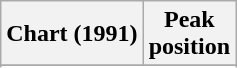<table class="wikitable plainrowheaders">
<tr>
<th>Chart (1991)</th>
<th>Peak<br>position</th>
</tr>
<tr>
</tr>
<tr>
</tr>
</table>
